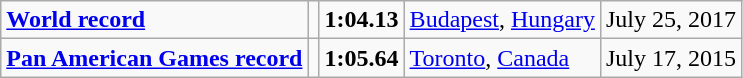<table class="wikitable">
<tr>
<td><strong><a href='#'>World record</a></strong></td>
<td></td>
<td><strong>1:04.13</strong></td>
<td><a href='#'>Budapest</a>, <a href='#'>Hungary</a></td>
<td>July 25, 2017</td>
</tr>
<tr>
<td><strong><a href='#'>Pan American Games record</a></strong></td>
<td></td>
<td><strong>1:05.64</strong></td>
<td><a href='#'>Toronto</a>, <a href='#'>Canada</a></td>
<td>July 17, 2015</td>
</tr>
</table>
